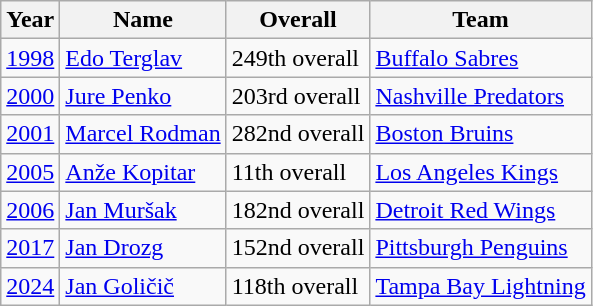<table class="wikitable">
<tr>
<th>Year</th>
<th>Name</th>
<th>Overall</th>
<th>Team</th>
</tr>
<tr>
<td><a href='#'>1998</a></td>
<td><a href='#'>Edo Terglav</a></td>
<td>249th overall</td>
<td><a href='#'>Buffalo Sabres</a></td>
</tr>
<tr>
<td><a href='#'>2000</a></td>
<td><a href='#'>Jure Penko</a></td>
<td>203rd overall</td>
<td><a href='#'>Nashville Predators</a></td>
</tr>
<tr>
<td><a href='#'>2001</a></td>
<td><a href='#'>Marcel Rodman</a></td>
<td>282nd overall</td>
<td><a href='#'>Boston Bruins</a></td>
</tr>
<tr>
<td><a href='#'>2005</a></td>
<td><a href='#'>Anže Kopitar</a></td>
<td>11th overall</td>
<td><a href='#'>Los Angeles Kings</a></td>
</tr>
<tr>
<td><a href='#'>2006</a></td>
<td><a href='#'>Jan Muršak</a></td>
<td>182nd overall</td>
<td><a href='#'>Detroit Red Wings</a></td>
</tr>
<tr>
<td><a href='#'>2017</a></td>
<td><a href='#'>Jan Drozg</a></td>
<td>152nd overall</td>
<td><a href='#'>Pittsburgh Penguins</a></td>
</tr>
<tr>
<td><a href='#'>2024</a></td>
<td><a href='#'>Jan Goličič</a></td>
<td>118th overall</td>
<td><a href='#'>Tampa Bay Lightning</a></td>
</tr>
</table>
